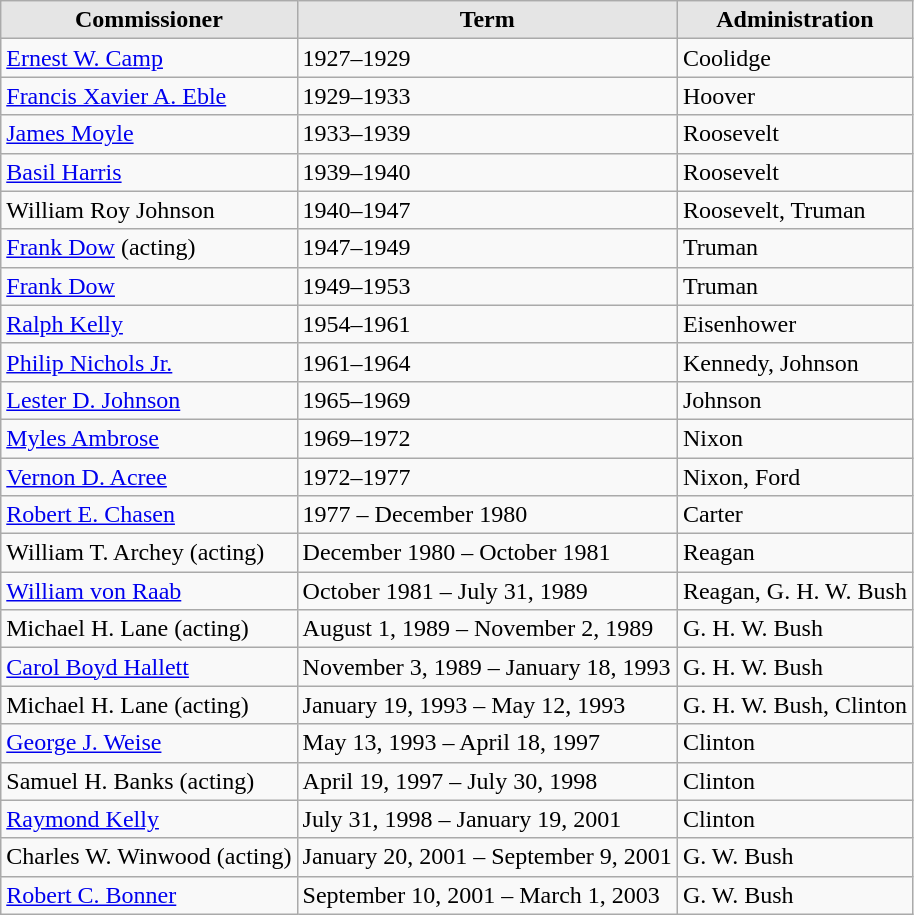<table class="wikitable">
<tr>
<th style="background:#e5e5e5;">Commissioner</th>
<th style="background:#e5e5e5;">Term</th>
<th style="background:#e5e5e5;">Administration</th>
</tr>
<tr>
<td><a href='#'>Ernest W. Camp</a></td>
<td>1927–1929</td>
<td>Coolidge</td>
</tr>
<tr>
<td><a href='#'>Francis Xavier A. Eble</a></td>
<td>1929–1933</td>
<td>Hoover</td>
</tr>
<tr>
<td><a href='#'>James Moyle</a></td>
<td>1933–1939</td>
<td>Roosevelt</td>
</tr>
<tr>
<td><a href='#'>Basil Harris</a></td>
<td>1939–1940</td>
<td>Roosevelt</td>
</tr>
<tr>
<td>William Roy Johnson</td>
<td>1940–1947</td>
<td>Roosevelt, Truman</td>
</tr>
<tr>
<td><a href='#'>Frank Dow</a> (acting)</td>
<td>1947–1949</td>
<td>Truman</td>
</tr>
<tr>
<td><a href='#'>Frank Dow</a></td>
<td>1949–1953</td>
<td>Truman</td>
</tr>
<tr>
<td><a href='#'>Ralph Kelly</a></td>
<td>1954–1961</td>
<td>Eisenhower</td>
</tr>
<tr>
<td><a href='#'>Philip Nichols Jr.</a></td>
<td>1961–1964</td>
<td>Kennedy, Johnson</td>
</tr>
<tr>
<td><a href='#'>Lester D. Johnson</a></td>
<td>1965–1969</td>
<td>Johnson</td>
</tr>
<tr>
<td><a href='#'>Myles Ambrose</a></td>
<td>1969–1972</td>
<td>Nixon</td>
</tr>
<tr>
<td><a href='#'>Vernon D. Acree</a></td>
<td>1972–1977</td>
<td>Nixon, Ford</td>
</tr>
<tr>
<td><a href='#'>Robert E. Chasen</a></td>
<td>1977 – December 1980</td>
<td>Carter</td>
</tr>
<tr>
<td>William T. Archey (acting)</td>
<td>December 1980 – October 1981</td>
<td>Reagan</td>
</tr>
<tr>
<td><a href='#'>William von Raab</a></td>
<td>October 1981 – July 31, 1989</td>
<td>Reagan, G. H. W. Bush</td>
</tr>
<tr>
<td>Michael H. Lane (acting)</td>
<td>August 1, 1989 – November 2, 1989</td>
<td>G. H. W. Bush</td>
</tr>
<tr>
<td><a href='#'>Carol Boyd Hallett</a></td>
<td>November 3, 1989 – January 18, 1993</td>
<td>G. H. W. Bush</td>
</tr>
<tr>
<td>Michael H. Lane (acting)</td>
<td>January 19, 1993 – May 12, 1993</td>
<td>G. H. W. Bush, Clinton</td>
</tr>
<tr>
<td><a href='#'>George J. Weise</a></td>
<td>May 13, 1993 – April 18, 1997</td>
<td>Clinton</td>
</tr>
<tr>
<td>Samuel H. Banks (acting)</td>
<td>April 19, 1997 – July 30, 1998</td>
<td>Clinton</td>
</tr>
<tr>
<td><a href='#'>Raymond Kelly</a></td>
<td>July 31, 1998 – January 19, 2001</td>
<td>Clinton</td>
</tr>
<tr>
<td>Charles W. Winwood (acting)</td>
<td>January 20, 2001 – September 9, 2001</td>
<td>G. W. Bush</td>
</tr>
<tr>
<td><a href='#'>Robert C. Bonner</a></td>
<td>September 10, 2001 – March 1, 2003</td>
<td>G. W. Bush</td>
</tr>
</table>
